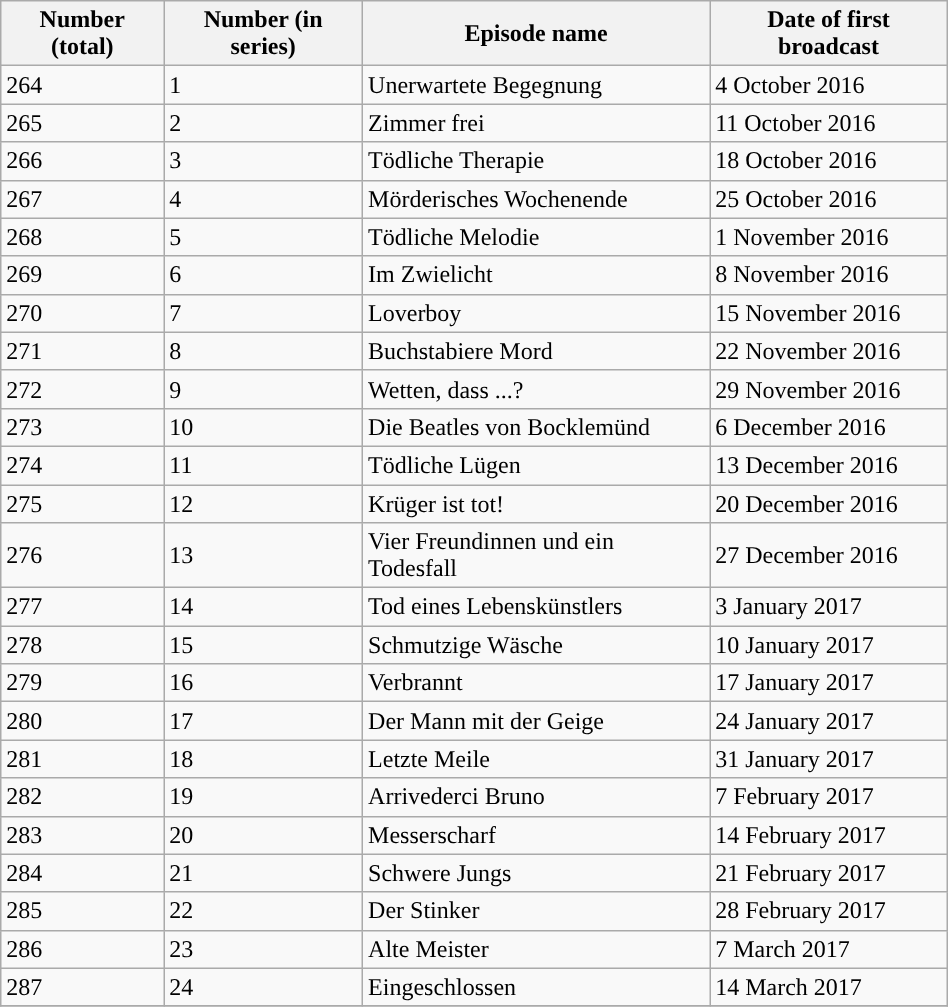<table class="wikitable" width="50%">
<tr class="hintergrundfarbe6">
<th>Number (total)</th>
<th>Number (in series)</th>
<th>Episode name</th>
<th>Date of first broadcast</th>
</tr>
<tr>
<td>264</td>
<td>1</td>
<td>Unerwartete Begegnung</td>
<td>4 October 2016</td>
</tr>
<tr>
<td>265</td>
<td>2</td>
<td>Zimmer frei</td>
<td>11 October 2016</td>
</tr>
<tr>
<td>266</td>
<td>3</td>
<td>Tödliche Therapie</td>
<td>18 October 2016</td>
</tr>
<tr>
<td>267</td>
<td>4</td>
<td>Mörderisches Wochenende</td>
<td>25 October 2016</td>
</tr>
<tr>
<td>268</td>
<td>5</td>
<td>Tödliche Melodie</td>
<td>1 November 2016</td>
</tr>
<tr>
<td>269</td>
<td>6</td>
<td>Im Zwielicht</td>
<td>8 November 2016</td>
</tr>
<tr>
<td>270</td>
<td>7</td>
<td>Loverboy</td>
<td>15 November 2016</td>
</tr>
<tr>
<td>271</td>
<td>8</td>
<td>Buchstabiere Mord</td>
<td>22 November 2016</td>
</tr>
<tr>
<td>272</td>
<td>9</td>
<td>Wetten, dass ...?</td>
<td>29 November 2016</td>
</tr>
<tr>
<td>273</td>
<td>10</td>
<td>Die Beatles von Bocklemünd</td>
<td>6 December 2016</td>
</tr>
<tr>
<td>274</td>
<td>11</td>
<td>Tödliche Lügen</td>
<td>13 December 2016</td>
</tr>
<tr>
<td>275</td>
<td>12</td>
<td>Krüger ist tot!</td>
<td>20 December 2016</td>
</tr>
<tr>
<td>276</td>
<td>13</td>
<td>Vier Freundinnen und ein Todesfall</td>
<td>27 December 2016</td>
</tr>
<tr>
<td>277</td>
<td>14</td>
<td>Tod eines Lebenskünstlers</td>
<td>3 January 2017</td>
</tr>
<tr>
<td>278</td>
<td>15</td>
<td>Schmutzige Wäsche</td>
<td>10 January 2017</td>
</tr>
<tr>
<td>279</td>
<td>16</td>
<td>Verbrannt</td>
<td>17 January 2017</td>
</tr>
<tr>
<td>280</td>
<td>17</td>
<td>Der Mann mit der Geige</td>
<td>24 January 2017</td>
</tr>
<tr>
<td>281</td>
<td>18</td>
<td>Letzte Meile</td>
<td>31 January 2017</td>
</tr>
<tr>
<td>282</td>
<td>19</td>
<td>Arrivederci Bruno</td>
<td>7 February 2017</td>
</tr>
<tr>
<td>283</td>
<td>20</td>
<td>Messerscharf</td>
<td>14 February 2017</td>
</tr>
<tr>
<td>284</td>
<td>21</td>
<td>Schwere Jungs</td>
<td>21 February 2017</td>
</tr>
<tr>
<td>285</td>
<td>22</td>
<td>Der Stinker</td>
<td>28 February 2017</td>
</tr>
<tr>
<td>286</td>
<td>23</td>
<td>Alte Meister</td>
<td>7 March 2017</td>
</tr>
<tr>
<td>287</td>
<td>24</td>
<td>Eingeschlossen</td>
<td>14 March 2017</td>
</tr>
<tr>
</tr>
</table>
